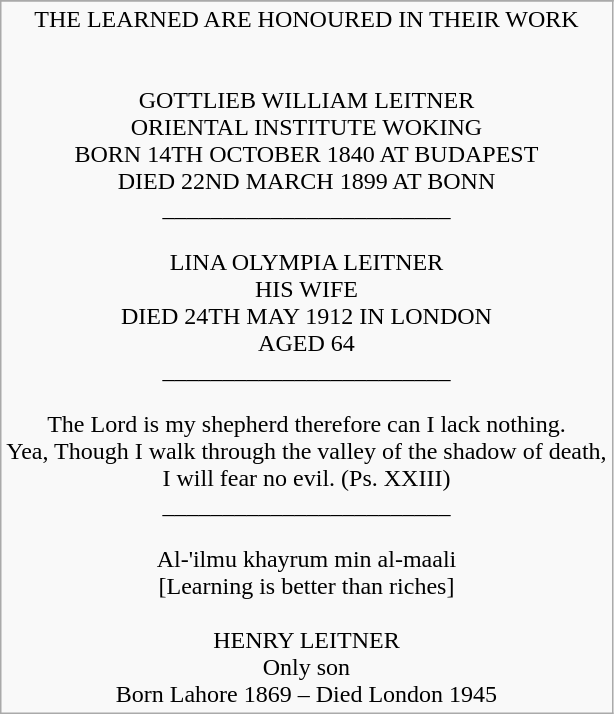<table class="wikitable">
<tr bgcolor="#efefef">
</tr>
<tr align="center">
<td>THE LEARNED ARE HONOURED IN THEIR WORK<br><br><br>
GOTTLIEB WILLIAM LEITNER<br>
ORIENTAL INSTITUTE WOKING<br>
BORN 14TH OCTOBER 1840 AT BUDAPEST<br>
DIED 22ND MARCH 1899 AT BONN<br>
________________________<br>
<br>
LINA OLYMPIA LEITNER<br>
HIS WIFE<br>
DIED 24TH MAY 1912 IN LONDON<br>
AGED 64<br>
________________________<br>
<br>
The Lord is my shepherd therefore can I lack nothing.<br>
Yea, Though I walk through the valley of the shadow of death,<br>
I will fear no evil. (Ps. XXIII)<br>
________________________<br>
<br>
Al-'ilmu khayrum min al-maali<br>[Learning is better than riches]<br>
<br>
HENRY LEITNER<br>
Only son<br>
Born Lahore 1869 – Died London 1945</td>
</tr>
</table>
